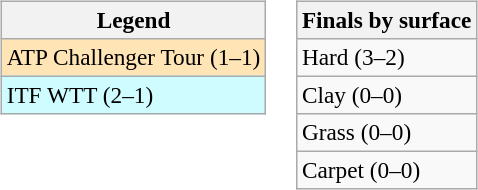<table>
<tr valign=top>
<td><br><table class=wikitable style=font-size:97%>
<tr>
<th>Legend</th>
</tr>
<tr style="background:moccasin">
<td>ATP Challenger Tour (1–1)</td>
</tr>
<tr style="background:#cffcff">
<td>ITF WTT (2–1)</td>
</tr>
</table>
</td>
<td><br><table class=wikitable style=font-size:97%>
<tr>
<th>Finals by surface</th>
</tr>
<tr>
<td>Hard (3–2)</td>
</tr>
<tr>
<td>Clay (0–0)</td>
</tr>
<tr>
<td>Grass (0–0)</td>
</tr>
<tr>
<td>Carpet (0–0)</td>
</tr>
</table>
</td>
</tr>
</table>
